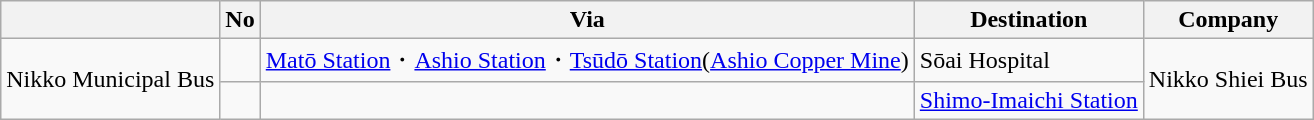<table class="wikitable">
<tr>
<th></th>
<th>No</th>
<th>Via</th>
<th>Destination</th>
<th>Company</th>
</tr>
<tr>
<td rowspan="2">Nikko Municipal Bus</td>
<td></td>
<td><a href='#'>Matō Station</a>・<a href='#'>Ashio Station</a>・<a href='#'>Tsūdō Station</a>(<a href='#'>Ashio Copper Mine</a>)</td>
<td>Sōai Hospital</td>
<td rowspan="2">Nikko Shiei Bus</td>
</tr>
<tr>
<td></td>
<td></td>
<td><a href='#'>Shimo-Imaichi Station</a></td>
</tr>
</table>
